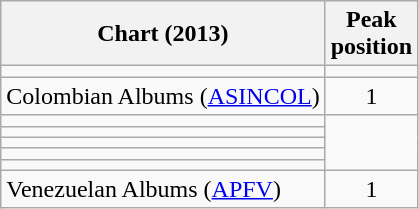<table class="wikitable sortable plainrowheaders">
<tr>
<th>Chart (2013)</th>
<th>Peak<br>position</th>
</tr>
<tr>
<td></td>
</tr>
<tr>
<td>Colombian Albums (<a href='#'>ASINCOL</a>)</td>
<td style="text-align:center;">1</td>
</tr>
<tr>
<td></td>
</tr>
<tr>
<td></td>
</tr>
<tr>
<td></td>
</tr>
<tr>
<td></td>
</tr>
<tr>
<td></td>
</tr>
<tr>
<td>Venezuelan Albums (<a href='#'>APFV</a>)</td>
<td style="text-align:center;">1</td>
</tr>
</table>
